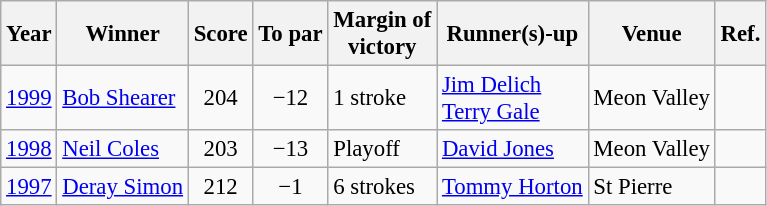<table class="wikitable" style="font-size:95%">
<tr>
<th>Year</th>
<th>Winner</th>
<th>Score</th>
<th>To par</th>
<th>Margin of<br>victory</th>
<th>Runner(s)-up</th>
<th>Venue</th>
<th>Ref.</th>
</tr>
<tr>
<td><a href='#'>1999</a></td>
<td> <a href='#'>Bob Shearer</a></td>
<td align=center>204</td>
<td align=center>−12</td>
<td>1 stroke</td>
<td> <a href='#'>Jim Delich</a><br> <a href='#'>Terry Gale</a></td>
<td>Meon Valley</td>
<td></td>
</tr>
<tr>
<td><a href='#'>1998</a></td>
<td> <a href='#'>Neil Coles</a></td>
<td align=center>203</td>
<td align=center>−13</td>
<td>Playoff</td>
<td> <a href='#'>David Jones</a></td>
<td>Meon Valley</td>
<td></td>
</tr>
<tr>
<td><a href='#'>1997</a></td>
<td> <a href='#'>Deray Simon</a></td>
<td align=center>212</td>
<td align=center>−1</td>
<td>6 strokes</td>
<td> <a href='#'>Tommy Horton</a></td>
<td>St Pierre</td>
<td></td>
</tr>
</table>
